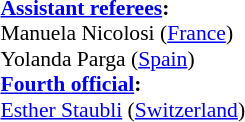<table width=50% style="font-size: 90%">
<tr>
<td><br><strong><a href='#'>Assistant referees</a>:</strong>
<br>Manuela Nicolosi (<a href='#'>France</a>)
<br>Yolanda Parga (<a href='#'>Spain</a>)
<br><strong><a href='#'>Fourth official</a>:</strong>
<br><a href='#'>Esther Staubli</a> (<a href='#'>Switzerland</a>)</td>
</tr>
</table>
